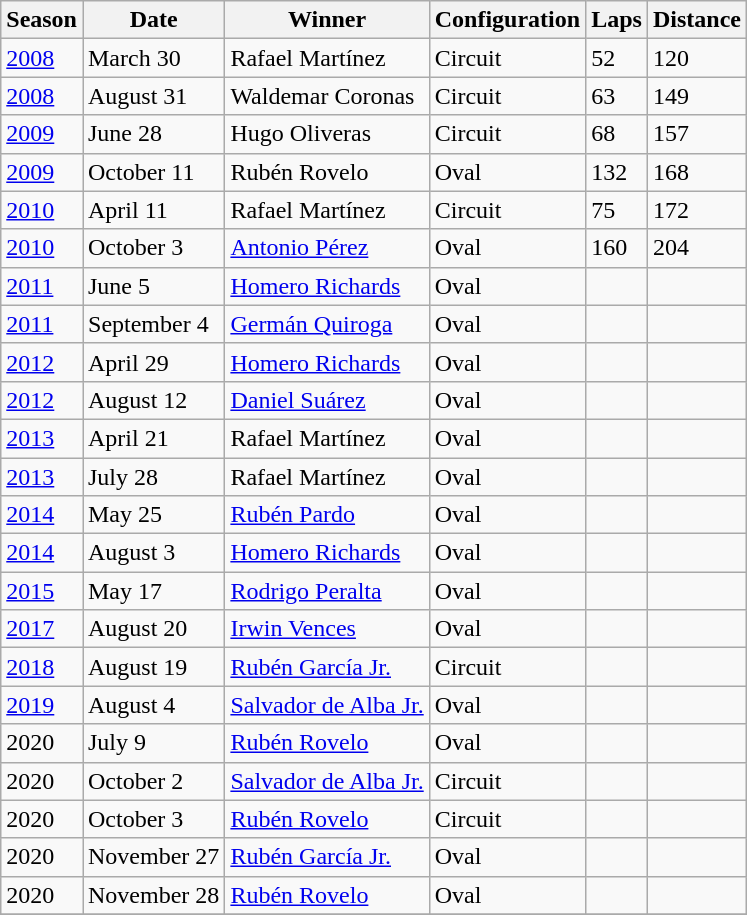<table class="wikitable">
<tr>
<th>Season</th>
<th>Date</th>
<th>Winner</th>
<th>Configuration</th>
<th>Laps</th>
<th>Distance</th>
</tr>
<tr>
<td><a href='#'>2008</a></td>
<td>March 30</td>
<td> Rafael Martínez</td>
<td>Circuit</td>
<td>52</td>
<td>120</td>
</tr>
<tr>
<td><a href='#'>2008</a></td>
<td>August 31</td>
<td> Waldemar Coronas</td>
<td>Circuit</td>
<td>63</td>
<td>149</td>
</tr>
<tr>
<td><a href='#'>2009</a></td>
<td>June 28</td>
<td> Hugo Oliveras</td>
<td>Circuit</td>
<td>68</td>
<td>157</td>
</tr>
<tr>
<td><a href='#'>2009</a></td>
<td>October 11</td>
<td> Rubén Rovelo</td>
<td>Oval</td>
<td>132</td>
<td>168</td>
</tr>
<tr>
<td><a href='#'>2010</a></td>
<td>April 11</td>
<td> Rafael Martínez</td>
<td>Circuit</td>
<td>75</td>
<td>172</td>
</tr>
<tr>
<td><a href='#'>2010</a></td>
<td>October 3</td>
<td> <a href='#'>Antonio Pérez</a></td>
<td>Oval</td>
<td>160</td>
<td>204</td>
</tr>
<tr>
<td><a href='#'>2011</a></td>
<td>June 5</td>
<td><a href='#'>Homero Richards</a></td>
<td>Oval</td>
<td></td>
</tr>
<tr>
<td><a href='#'>2011</a></td>
<td>September 4</td>
<td><a href='#'>Germán Quiroga</a></td>
<td>Oval</td>
<td></td>
<td></td>
</tr>
<tr>
<td><a href='#'>2012</a></td>
<td>April 29</td>
<td><a href='#'>Homero Richards</a></td>
<td>Oval</td>
<td></td>
<td></td>
</tr>
<tr>
<td><a href='#'>2012</a></td>
<td>August 12</td>
<td><a href='#'>Daniel Suárez</a></td>
<td>Oval</td>
<td></td>
<td></td>
</tr>
<tr>
<td><a href='#'>2013</a></td>
<td>April 21</td>
<td>Rafael Martínez</td>
<td>Oval</td>
<td></td>
<td></td>
</tr>
<tr>
<td><a href='#'>2013</a></td>
<td>July 28</td>
<td>Rafael Martínez</td>
<td>Oval</td>
<td></td>
<td></td>
</tr>
<tr>
<td><a href='#'>2014</a></td>
<td>May 25</td>
<td><a href='#'>Rubén Pardo</a></td>
<td>Oval</td>
<td></td>
<td></td>
</tr>
<tr>
<td><a href='#'>2014</a></td>
<td>August 3</td>
<td><a href='#'>Homero Richards</a></td>
<td>Oval</td>
<td></td>
<td></td>
</tr>
<tr>
<td><a href='#'>2015</a></td>
<td>May 17</td>
<td><a href='#'>Rodrigo Peralta</a></td>
<td>Oval</td>
<td></td>
<td></td>
</tr>
<tr>
<td><a href='#'>2017</a></td>
<td>August 20</td>
<td><a href='#'>Irwin Vences</a></td>
<td>Oval</td>
<td></td>
<td></td>
</tr>
<tr>
<td><a href='#'>2018</a></td>
<td>August 19</td>
<td><a href='#'>Rubén García Jr.</a></td>
<td>Circuit</td>
<td></td>
<td></td>
</tr>
<tr>
<td><a href='#'>2019</a></td>
<td>August 4</td>
<td><a href='#'>Salvador de Alba Jr.</a></td>
<td>Oval</td>
<td></td>
<td></td>
</tr>
<tr>
<td>2020</td>
<td>July 9</td>
<td><a href='#'>Rubén Rovelo</a></td>
<td>Oval</td>
<td></td>
<td></td>
</tr>
<tr>
<td>2020</td>
<td>October 2</td>
<td><a href='#'>Salvador de Alba Jr.</a></td>
<td>Circuit</td>
<td></td>
<td></td>
</tr>
<tr>
<td>2020</td>
<td>October 3</td>
<td><a href='#'>Rubén Rovelo</a></td>
<td>Circuit</td>
<td></td>
<td></td>
</tr>
<tr>
<td>2020</td>
<td>November 27</td>
<td><a href='#'>Rubén García Jr.</a></td>
<td>Oval</td>
<td></td>
<td></td>
</tr>
<tr>
<td>2020</td>
<td>November 28</td>
<td><a href='#'>Rubén Rovelo</a></td>
<td>Oval</td>
<td></td>
<td></td>
</tr>
<tr>
</tr>
</table>
